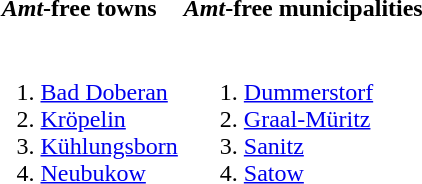<table>
<tr>
<th><em>Amt</em>-free towns</th>
<th><em>Amt</em>-free municipalities</th>
</tr>
<tr>
<td valign=top><br><ol><li><a href='#'>Bad Doberan</a></li><li><a href='#'>Kröpelin</a></li><li><a href='#'>Kühlungsborn</a></li><li><a href='#'>Neubukow</a></li></ol></td>
<td valign=top><br><ol><li><a href='#'>Dummerstorf</a></li><li><a href='#'>Graal-Müritz</a></li><li><a href='#'>Sanitz</a></li><li><a href='#'>Satow</a></li></ol></td>
</tr>
</table>
